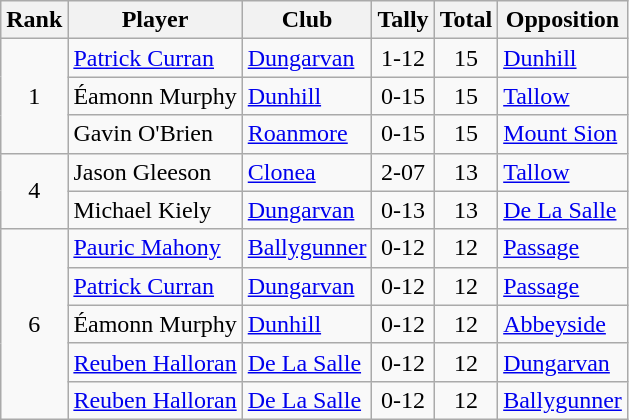<table class="wikitable">
<tr>
<th>Rank</th>
<th>Player</th>
<th>Club</th>
<th>Tally</th>
<th>Total</th>
<th>Opposition</th>
</tr>
<tr>
<td rowspan="3" style="text-align:center;">1</td>
<td><a href='#'>Patrick Curran</a></td>
<td><a href='#'>Dungarvan</a></td>
<td align=center>1-12</td>
<td align=center>15</td>
<td><a href='#'>Dunhill</a></td>
</tr>
<tr>
<td>Éamonn Murphy</td>
<td><a href='#'>Dunhill</a></td>
<td align=center>0-15</td>
<td align=center>15</td>
<td><a href='#'>Tallow</a></td>
</tr>
<tr>
<td>Gavin O'Brien</td>
<td><a href='#'>Roanmore</a></td>
<td align=center>0-15</td>
<td align=center>15</td>
<td><a href='#'>Mount Sion</a></td>
</tr>
<tr>
<td rowspan="2" style="text-align:center;">4</td>
<td>Jason Gleeson</td>
<td><a href='#'>Clonea</a></td>
<td align=center>2-07</td>
<td align=center>13</td>
<td><a href='#'>Tallow</a></td>
</tr>
<tr>
<td>Michael Kiely</td>
<td><a href='#'>Dungarvan</a></td>
<td align=center>0-13</td>
<td align=center>13</td>
<td><a href='#'>De La Salle</a></td>
</tr>
<tr>
<td rowspan="5" style="text-align:center;">6</td>
<td><a href='#'>Pauric Mahony</a></td>
<td><a href='#'>Ballygunner</a></td>
<td align=center>0-12</td>
<td align=center>12</td>
<td><a href='#'>Passage</a></td>
</tr>
<tr>
<td><a href='#'>Patrick Curran</a></td>
<td><a href='#'>Dungarvan</a></td>
<td align=center>0-12</td>
<td align=center>12</td>
<td><a href='#'>Passage</a></td>
</tr>
<tr>
<td>Éamonn Murphy</td>
<td><a href='#'>Dunhill</a></td>
<td align=center>0-12</td>
<td align=center>12</td>
<td><a href='#'>Abbeyside</a></td>
</tr>
<tr>
<td><a href='#'>Reuben Halloran</a></td>
<td><a href='#'>De La Salle</a></td>
<td align=center>0-12</td>
<td align=center>12</td>
<td><a href='#'>Dungarvan</a></td>
</tr>
<tr>
<td><a href='#'>Reuben Halloran</a></td>
<td><a href='#'>De La Salle</a></td>
<td align=center>0-12</td>
<td align=center>12</td>
<td><a href='#'>Ballygunner</a></td>
</tr>
</table>
